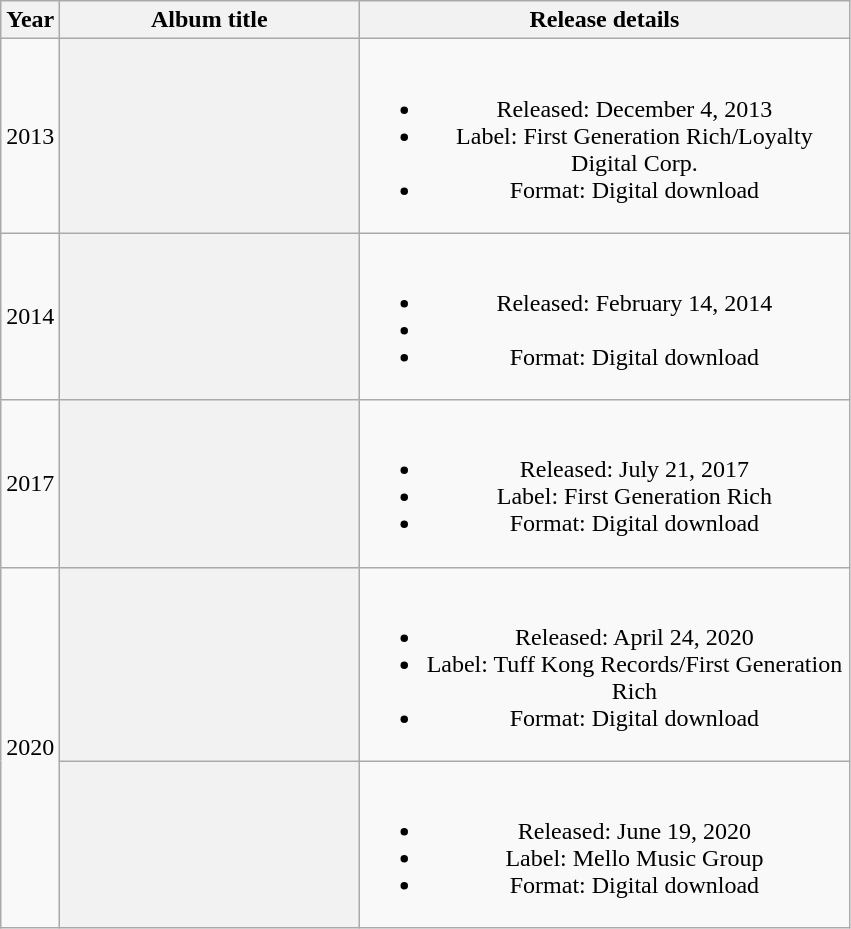<table class="wikitable plainrowheaders" style="text-align:center;">
<tr>
<th>Year</th>
<th scope="col" rowspan="1" style="width:12em;">Album title</th>
<th scope="col" rowspan="1" style="width:20em;">Release details</th>
</tr>
<tr>
<td>2013</td>
<th></th>
<td><br><ul><li>Released: December 4, 2013</li><li>Label: First Generation Rich/Loyalty Digital Corp.</li><li>Format: Digital download</li></ul></td>
</tr>
<tr>
<td>2014</td>
<th></th>
<td><br><ul><li>Released: February 14, 2014</li><li></li><li>Format: Digital download</li></ul></td>
</tr>
<tr>
<td>2017</td>
<th></th>
<td><br><ul><li>Released: July 21, 2017</li><li>Label: First Generation Rich</li><li>Format: Digital download</li></ul></td>
</tr>
<tr>
<td rowspan="2">2020</td>
<th></th>
<td><br><ul><li>Released: April 24, 2020</li><li>Label: Tuff Kong Records/First Generation Rich</li><li>Format: Digital download</li></ul></td>
</tr>
<tr>
<th></th>
<td><br><ul><li>Released: June 19, 2020</li><li>Label: Mello Music Group</li><li>Format: Digital download</li></ul></td>
</tr>
</table>
